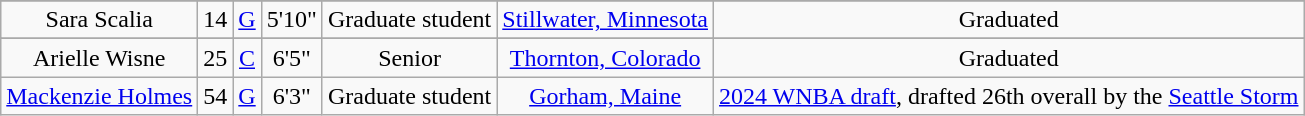<table class="wikitable sortable" style="text-align: center">
<tr align=center>
</tr>
<tr>
<td sortname>Sara Scalia</td>
<td>14</td>
<td><a href='#'>G</a></td>
<td>5'10"</td>
<td>Graduate student</td>
<td><a href='#'>Stillwater, Minnesota</a></td>
<td>Graduated</td>
</tr>
<tr>
</tr>
<tr>
<td sortname>Arielle Wisne</td>
<td>25</td>
<td><a href='#'>C</a></td>
<td>6'5"</td>
<td>Senior</td>
<td><a href='#'>Thornton, Colorado</a></td>
<td>Graduated</td>
</tr>
<tr>
<td sortname><a href='#'>Mackenzie Holmes</a></td>
<td>54</td>
<td><a href='#'>G</a></td>
<td>6'3"</td>
<td>Graduate student</td>
<td><a href='#'>Gorham, Maine</a></td>
<td><a href='#'>2024 WNBA draft</a>, drafted 26th overall by the <a href='#'>Seattle Storm</a></td>
</tr>
</table>
